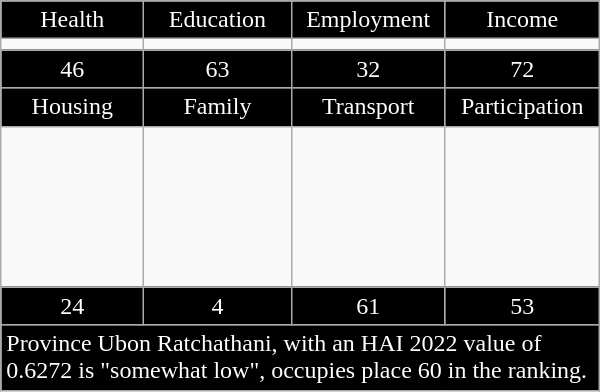<table class="wikitable floatright" style="width:400px;">
<tr>
<td style="text-align:center; width:100px; background:black; color:white;">Health</td>
<td style="text-align:center; width:100px; background:black; color:white;">Education</td>
<td style="text-align:center; width:100px; background:black; color:white;">Employment</td>
<td style="text-align:center; width:100px; background:black; color:white;">Income</td>
</tr>
<tr>
<td></td>
<td></td>
<td></td>
<td></td>
</tr>
<tr>
<td style="text-align:center; background:black; color:white;">46</td>
<td style="text-align:center; background:black; color:white;">63</td>
<td style="text-align:center; background:black; color:white;">32</td>
<td style="text-align:center; background:black; color:white;">72</td>
</tr>
<tr>
<td style="text-align:center; background:black; color:white;">Housing</td>
<td style="text-align:center; background:black; color:white;">Family</td>
<td style="text-align:center; background:black; color:white;">Transport</td>
<td style="text-align:center; background:black; color:white;">Participation</td>
</tr>
<tr>
<td style="height:100px;"></td>
<td></td>
<td></td>
<td></td>
</tr>
<tr>
<td style="text-align:center; background:black; color:white;">24</td>
<td style="text-align:center; background:black; color:white;">4</td>
<td style="text-align:center; background:black; color:white;">61</td>
<td style="text-align:center; background:black; color:white;">53</td>
</tr>
<tr>
<td colspan="4"; style="background:black; color:white;">Province Ubon Ratchathani, with an HAI 2022 value of 0.6272 is "somewhat low", occupies place 60 in the ranking.</td>
</tr>
</table>
